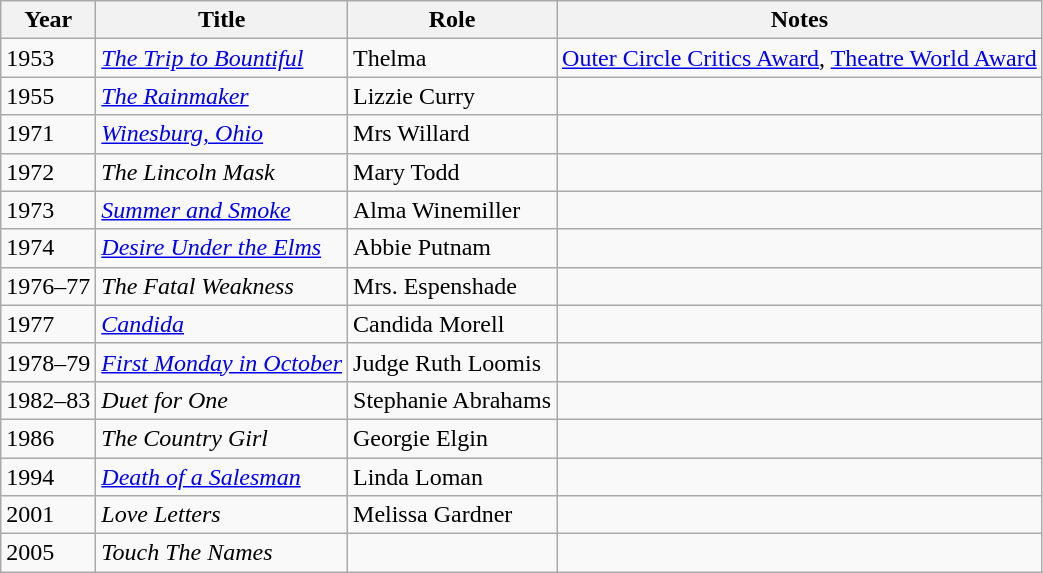<table class="wikitable">
<tr>
<th>Year</th>
<th>Title</th>
<th>Role</th>
<th>Notes</th>
</tr>
<tr>
<td>1953</td>
<td><em><a href='#'>The Trip to Bountiful</a></em></td>
<td>Thelma</td>
<td><a href='#'>Outer Circle Critics Award</a>, <a href='#'>Theatre World Award</a></td>
</tr>
<tr>
<td>1955</td>
<td><em><a href='#'>The Rainmaker</a></em></td>
<td>Lizzie Curry</td>
<td></td>
</tr>
<tr>
<td>1971</td>
<td><em><a href='#'>Winesburg, Ohio</a></em></td>
<td>Mrs Willard</td>
<td></td>
</tr>
<tr>
<td>1972</td>
<td><em>The Lincoln Mask</em></td>
<td>Mary Todd</td>
<td></td>
</tr>
<tr>
<td>1973</td>
<td><em><a href='#'>Summer and Smoke</a></em></td>
<td>Alma Winemiller</td>
<td></td>
</tr>
<tr>
<td>1974</td>
<td><em><a href='#'>Desire Under the Elms</a></em></td>
<td>Abbie Putnam</td>
<td></td>
</tr>
<tr>
<td>1976–77</td>
<td><em>The Fatal Weakness</em></td>
<td>Mrs. Espenshade</td>
<td></td>
</tr>
<tr>
<td>1977</td>
<td><em><a href='#'>Candida</a></em></td>
<td>Candida Morell</td>
<td></td>
</tr>
<tr>
<td>1978–79</td>
<td><em><a href='#'>First Monday in October</a></em></td>
<td>Judge Ruth Loomis</td>
<td></td>
</tr>
<tr>
<td>1982–83</td>
<td><em>Duet for One</em></td>
<td>Stephanie Abrahams</td>
<td></td>
</tr>
<tr>
<td>1986</td>
<td><em>The Country Girl</em></td>
<td>Georgie Elgin</td>
<td></td>
</tr>
<tr>
<td>1994</td>
<td><em><a href='#'>Death of a Salesman</a></em></td>
<td>Linda Loman</td>
<td></td>
</tr>
<tr>
<td>2001</td>
<td><em>Love Letters</em></td>
<td>Melissa Gardner</td>
<td></td>
</tr>
<tr>
<td>2005</td>
<td><em>Touch The Names</em></td>
<td></td>
<td></td>
</tr>
</table>
